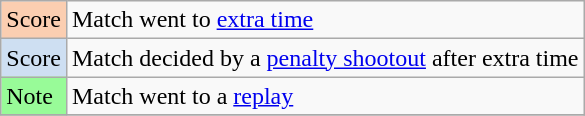<table class="wikitable" border="1">
<tr>
<td style="background-color:#FBCEB1">Score</td>
<td>Match went to <a href='#'>extra time</a></td>
</tr>
<tr>
<td style="background-color:#cedff2">Score</td>
<td>Match decided by a <a href='#'>penalty shootout</a> after extra time</td>
</tr>
<tr>
<td style="background-color:#98FB98">Note</td>
<td>Match went to a <a href='#'>replay</a></td>
</tr>
<tr>
</tr>
</table>
